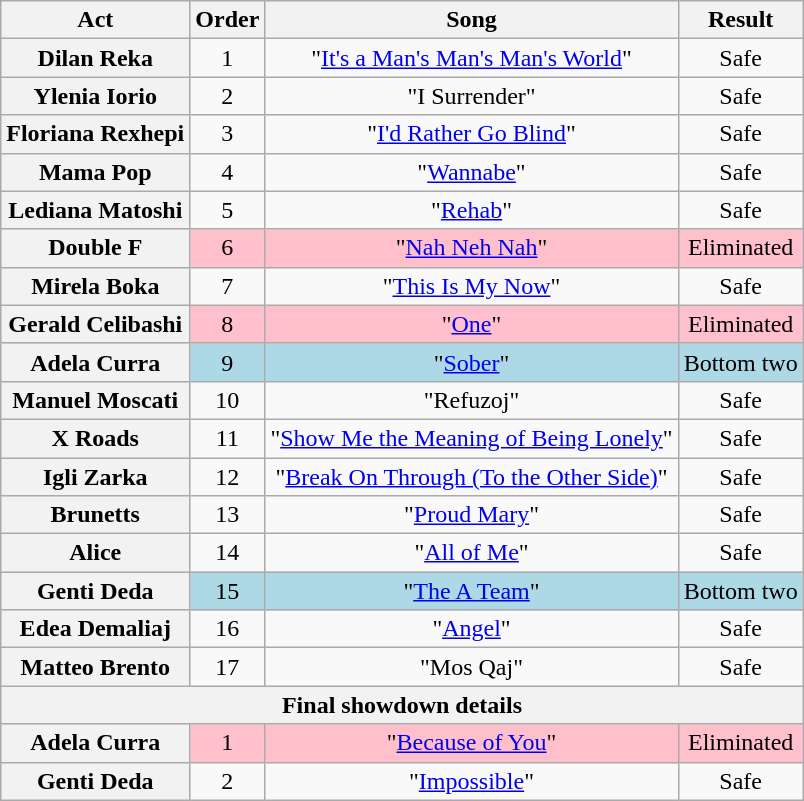<table class="wikitable plainrowheaders" style="text-align:center;">
<tr>
<th scope="col">Act</th>
<th scope="col">Order</th>
<th scope="col">Song</th>
<th scope="col">Result</th>
</tr>
<tr>
<th scope="row">Dilan Reka</th>
<td>1</td>
<td>"<a href='#'>It's a Man's Man's Man's World</a>"</td>
<td>Safe</td>
</tr>
<tr>
<th scope="row">Ylenia Iorio</th>
<td>2</td>
<td>"I Surrender"</td>
<td>Safe</td>
</tr>
<tr>
<th scope="row">Floriana Rexhepi</th>
<td>3</td>
<td>"<a href='#'>I'd Rather Go Blind</a>"</td>
<td>Safe</td>
</tr>
<tr>
<th scope="row">Mama Pop</th>
<td>4</td>
<td>"<a href='#'>Wannabe</a>"</td>
<td>Safe</td>
</tr>
<tr>
<th scope="row">Lediana Matoshi</th>
<td>5</td>
<td>"<a href='#'>Rehab</a>"</td>
<td>Safe</td>
</tr>
<tr style="background:pink;">
<th scope="row">Double F</th>
<td>6</td>
<td>"<a href='#'>Nah Neh Nah</a>"</td>
<td>Eliminated</td>
</tr>
<tr>
<th scope="row">Mirela Boka</th>
<td>7</td>
<td>"<a href='#'>This Is My Now</a>"</td>
<td>Safe</td>
</tr>
<tr style="background:pink;">
<th scope="row">Gerald Celibashi</th>
<td>8</td>
<td>"<a href='#'>One</a>"</td>
<td>Eliminated</td>
</tr>
<tr style="background:lightblue;">
<th scope="row">Adela Curra</th>
<td>9</td>
<td>"<a href='#'>Sober</a>"</td>
<td>Bottom two</td>
</tr>
<tr>
<th scope="row">Manuel Moscati</th>
<td>10</td>
<td>"Refuzoj"</td>
<td>Safe</td>
</tr>
<tr>
<th scope="row">X Roads</th>
<td>11</td>
<td>"<a href='#'>Show Me the Meaning of Being Lonely</a>"</td>
<td>Safe</td>
</tr>
<tr>
<th scope="row">Igli Zarka</th>
<td>12</td>
<td>"<a href='#'>Break On Through (To the Other Side)</a>"</td>
<td>Safe</td>
</tr>
<tr>
<th scope="row">Brunetts</th>
<td>13</td>
<td>"<a href='#'>Proud Mary</a>"</td>
<td>Safe</td>
</tr>
<tr>
<th scope="row">Alice</th>
<td>14</td>
<td>"<a href='#'>All of Me</a>"</td>
<td>Safe</td>
</tr>
<tr style="background:lightblue;">
<th scope="row">Genti Deda</th>
<td>15</td>
<td>"<a href='#'>The A Team</a>"</td>
<td>Bottom two</td>
</tr>
<tr>
<th scope="row">Edea Demaliaj</th>
<td>16</td>
<td>"<a href='#'>Angel</a>"</td>
<td>Safe</td>
</tr>
<tr>
<th scope="row">Matteo Brento</th>
<td>17</td>
<td>"Mos Qaj"</td>
<td>Safe</td>
</tr>
<tr>
<th colspan="5">Final showdown details</th>
</tr>
<tr style="background:pink;">
<th scope="row">Adela Curra</th>
<td>1</td>
<td>"<a href='#'>Because of You</a>"</td>
<td>Eliminated</td>
</tr>
<tr>
<th scope="row">Genti Deda</th>
<td>2</td>
<td>"<a href='#'>Impossible</a>"</td>
<td>Safe</td>
</tr>
</table>
